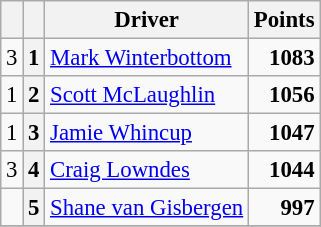<table class="wikitable" style="font-size: 95%;">
<tr>
<th></th>
<th></th>
<th>Driver</th>
<th>Points</th>
</tr>
<tr>
<td align="left"> 3</td>
<th>1</th>
<td> <a href='#'>Mark Winterbottom</a></td>
<td align="right"><strong>1083</strong></td>
</tr>
<tr>
<td align="left"> 1</td>
<th>2</th>
<td> <a href='#'>Scott McLaughlin</a></td>
<td align="right"><strong>1056</strong></td>
</tr>
<tr>
<td align="left"> 1</td>
<th>3</th>
<td> <a href='#'>Jamie Whincup</a></td>
<td align="right"><strong>1047</strong></td>
</tr>
<tr>
<td align="left"> 3</td>
<th>4</th>
<td> <a href='#'>Craig Lowndes</a></td>
<td align="right"><strong>1044</strong></td>
</tr>
<tr>
<td align="left"></td>
<th>5</th>
<td> <a href='#'>Shane van Gisbergen</a></td>
<td align="right"><strong>997</strong></td>
</tr>
<tr>
</tr>
</table>
